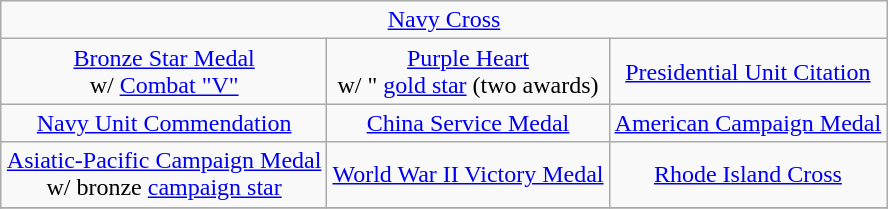<table class="wikitable" style="margin:1em auto; text-align:center;">
<tr>
<td colspan="3"><a href='#'>Navy Cross</a></td>
</tr>
<tr>
<td><a href='#'>Bronze Star Medal</a><br>w/ <a href='#'>Combat "V"</a></td>
<td><a href='#'>Purple Heart</a><br>w/ " <a href='#'>gold star</a> (two awards)</td>
<td><a href='#'>Presidential Unit Citation</a></td>
</tr>
<tr>
<td><a href='#'>Navy Unit Commendation</a></td>
<td><a href='#'>China Service Medal</a></td>
<td><a href='#'>American Campaign Medal</a></td>
</tr>
<tr>
<td><a href='#'>Asiatic-Pacific Campaign Medal</a><br>w/ bronze  <a href='#'>campaign star</a></td>
<td><a href='#'>World War II Victory Medal</a></td>
<td><a href='#'>Rhode Island Cross</a></td>
</tr>
<tr>
</tr>
</table>
